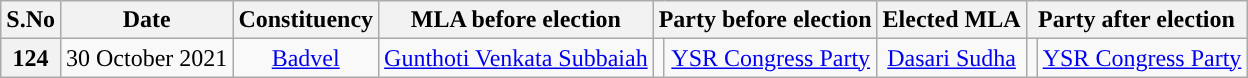<table class="wikitable sortable" style="text-align:center;">
<tr>
<th>S.No</th>
<th>Date</th>
<th>Constituency</th>
<th>MLA before election</th>
<th colspan="2">Party before election</th>
<th>Elected MLA</th>
<th colspan="2">Party after election</th>
</tr>
<tr>
<th>124</th>
<td>30 October 2021</td>
<td><a href='#'>Badvel</a></td>
<td><a href='#'>Gunthoti Venkata Subbaiah</a></td>
<td></td>
<td><a href='#'>YSR Congress Party</a></td>
<td><a href='#'>Dasari Sudha</a></td>
<td></td>
<td><a href='#'>YSR Congress Party</a></td>
</tr>
</table>
